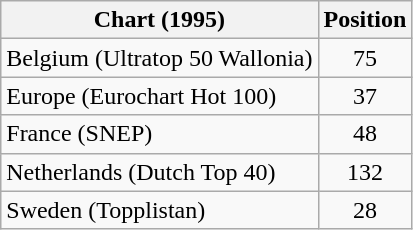<table class="wikitable sortable">
<tr>
<th>Chart (1995)</th>
<th>Position</th>
</tr>
<tr>
<td>Belgium (Ultratop 50 Wallonia)</td>
<td align="center">75</td>
</tr>
<tr>
<td>Europe (Eurochart Hot 100)</td>
<td align="center">37</td>
</tr>
<tr>
<td>France (SNEP)</td>
<td align="center">48</td>
</tr>
<tr>
<td>Netherlands (Dutch Top 40)</td>
<td align="center">132</td>
</tr>
<tr>
<td>Sweden (Topplistan)</td>
<td align="center">28</td>
</tr>
</table>
